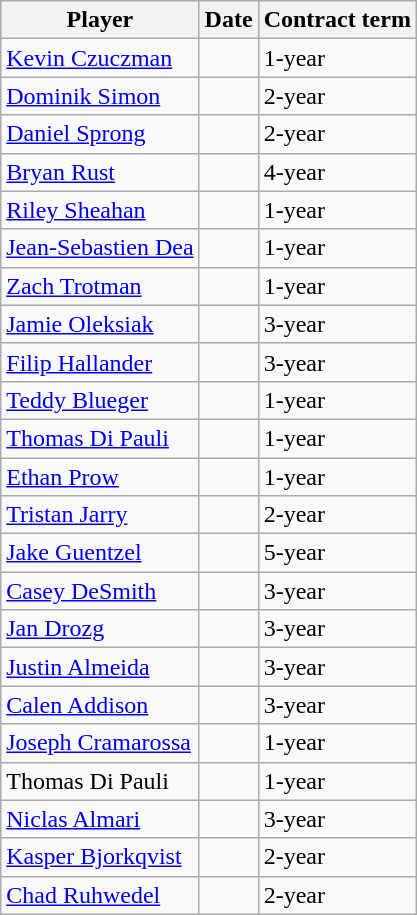<table class="wikitable">
<tr>
<th>Player</th>
<th>Date</th>
<th>Contract term</th>
</tr>
<tr>
<td><a href='#'>Kevin Czuczman</a></td>
<td></td>
<td>1-year</td>
</tr>
<tr>
<td><a href='#'>Dominik Simon</a></td>
<td></td>
<td>2-year</td>
</tr>
<tr>
<td><a href='#'>Daniel Sprong</a></td>
<td></td>
<td>2-year</td>
</tr>
<tr>
<td><a href='#'>Bryan Rust</a></td>
<td></td>
<td>4-year</td>
</tr>
<tr>
<td><a href='#'>Riley Sheahan</a></td>
<td></td>
<td>1-year</td>
</tr>
<tr>
<td><a href='#'>Jean-Sebastien Dea</a></td>
<td></td>
<td>1-year</td>
</tr>
<tr>
<td><a href='#'>Zach Trotman</a></td>
<td></td>
<td>1-year</td>
</tr>
<tr>
<td><a href='#'>Jamie Oleksiak</a></td>
<td></td>
<td>3-year</td>
</tr>
<tr>
<td><a href='#'>Filip Hallander</a></td>
<td></td>
<td>3-year</td>
</tr>
<tr>
<td><a href='#'>Teddy Blueger</a></td>
<td></td>
<td>1-year</td>
</tr>
<tr>
<td><a href='#'>Thomas Di Pauli</a></td>
<td></td>
<td>1-year</td>
</tr>
<tr>
<td><a href='#'>Ethan Prow</a></td>
<td></td>
<td>1-year</td>
</tr>
<tr>
<td><a href='#'>Tristan Jarry</a></td>
<td></td>
<td>2-year</td>
</tr>
<tr>
<td><a href='#'>Jake Guentzel</a></td>
<td></td>
<td>5-year</td>
</tr>
<tr>
<td><a href='#'>Casey DeSmith</a></td>
<td></td>
<td>3-year</td>
</tr>
<tr>
<td><a href='#'>Jan Drozg</a></td>
<td></td>
<td>3-year</td>
</tr>
<tr>
<td><a href='#'>Justin Almeida</a></td>
<td></td>
<td>3-year</td>
</tr>
<tr>
<td><a href='#'>Calen Addison</a></td>
<td></td>
<td>3-year</td>
</tr>
<tr>
<td><a href='#'>Joseph Cramarossa</a></td>
<td></td>
<td>1-year</td>
</tr>
<tr>
<td>Thomas Di Pauli</td>
<td></td>
<td>1-year</td>
</tr>
<tr>
<td><a href='#'>Niclas Almari</a></td>
<td></td>
<td>3-year</td>
</tr>
<tr>
<td><a href='#'>Kasper Bjorkqvist</a></td>
<td></td>
<td>2-year</td>
</tr>
<tr>
<td><a href='#'>Chad Ruhwedel</a></td>
<td></td>
<td>2-year</td>
</tr>
</table>
